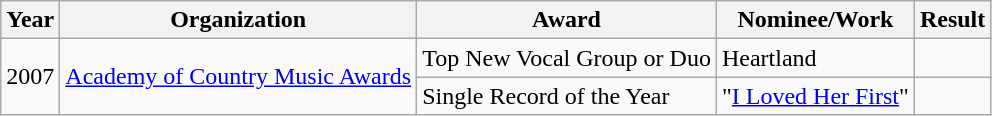<table class="wikitable">
<tr>
<th>Year</th>
<th>Organization</th>
<th>Award</th>
<th>Nominee/Work</th>
<th>Result</th>
</tr>
<tr>
<td rowspan=2>2007</td>
<td rowspan=2><a href='#'>Academy of Country Music Awards</a></td>
<td>Top New Vocal Group or Duo</td>
<td>Heartland</td>
<td></td>
</tr>
<tr>
<td>Single Record of the Year</td>
<td>"<a href='#'>I Loved Her First</a>"</td>
<td></td>
</tr>
</table>
